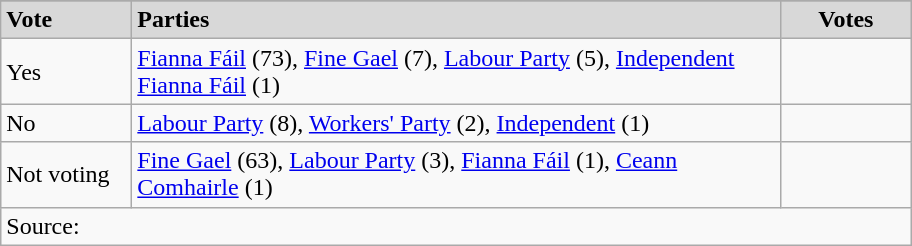<table class="wikitable">
<tr>
</tr>
<tr style="background:#d8d8d8;">
<td style="width:80px;"><strong>Vote</strong></td>
<td style="width:425px;"><strong>Parties</strong></td>
<td style="width:80px; text-align:center;"><strong>Votes</strong></td>
</tr>
<tr>
<td>Yes</td>
<td><a href='#'>Fianna Fáil</a> (73), <a href='#'>Fine Gael</a> (7), <a href='#'>Labour Party</a> (5), <a href='#'>Independent Fianna Fáil</a> (1)</td>
<td></td>
</tr>
<tr>
<td>No</td>
<td><a href='#'>Labour Party</a> (8), <a href='#'>Workers' Party</a> (2), <a href='#'>Independent</a> (1)</td>
<td></td>
</tr>
<tr>
<td>Not voting</td>
<td><a href='#'>Fine Gael</a> (63), <a href='#'>Labour Party</a> (3), <a href='#'>Fianna Fáil</a> (1), <a href='#'>Ceann Comhairle</a> (1)</td>
<td></td>
</tr>
<tr>
<td colspan="3">Source: </td>
</tr>
</table>
